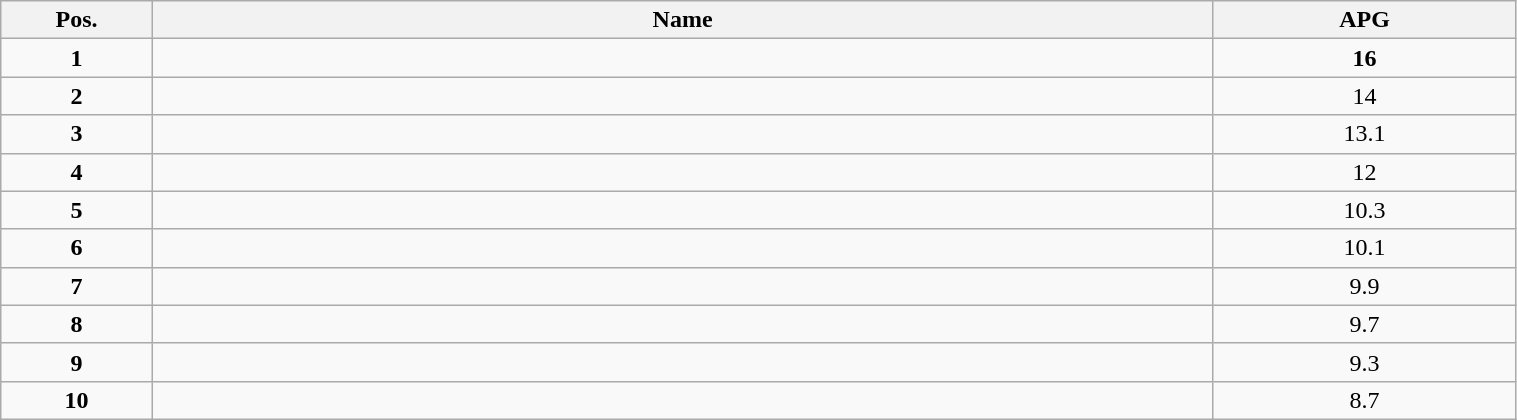<table class="wikitable" style="width:80%;">
<tr>
<th style="width:10%;">Pos.</th>
<th style="width:70%;">Name</th>
<th style="width:20%;">APG</th>
</tr>
<tr>
<td align=center><strong>1</strong></td>
<td><strong></strong></td>
<td align=center><strong>16</strong></td>
</tr>
<tr>
<td align=center><strong>2</strong></td>
<td></td>
<td align=center>14</td>
</tr>
<tr>
<td align=center><strong>3</strong></td>
<td></td>
<td align=center>13.1</td>
</tr>
<tr>
<td align=center><strong>4</strong></td>
<td></td>
<td align=center>12</td>
</tr>
<tr>
<td align=center><strong>5</strong></td>
<td></td>
<td align=center>10.3</td>
</tr>
<tr>
<td align=center><strong>6</strong></td>
<td></td>
<td align=center>10.1</td>
</tr>
<tr>
<td align=center><strong>7</strong></td>
<td></td>
<td align=center>9.9</td>
</tr>
<tr>
<td align=center><strong>8</strong></td>
<td></td>
<td align=center>9.7</td>
</tr>
<tr>
<td align=center><strong>9</strong></td>
<td></td>
<td align=center>9.3</td>
</tr>
<tr>
<td align=center><strong>10</strong></td>
<td></td>
<td align=center>8.7</td>
</tr>
</table>
